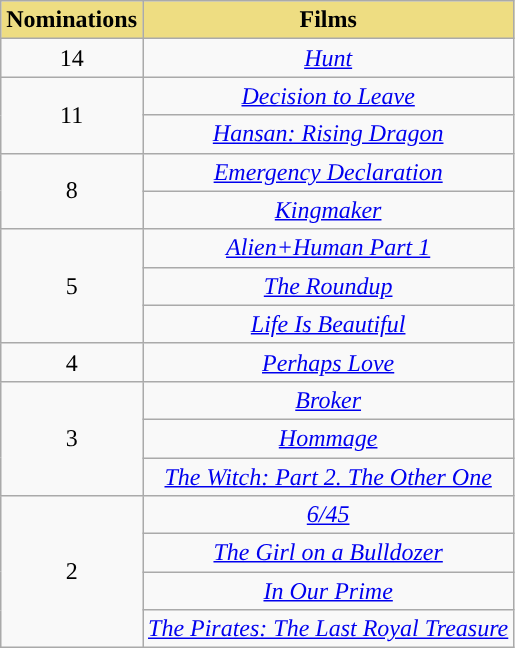<table class="wikitable" align="center" style="text-align: center">
<tr>
<th style="background:#EEDD82; text-align:center">Nominations</th>
<th style="background:#EEDD82; text-align:center">Films</th>
</tr>
<tr>
<td style="text-align:center">14</td>
<td><em><a href='#'>Hunt</a></em></td>
</tr>
<tr>
<td rowspan=2 style="text-align:center">11</td>
<td><em><a href='#'>Decision to Leave</a></em></td>
</tr>
<tr>
<td><em><a href='#'>Hansan: Rising Dragon</a></em></td>
</tr>
<tr>
<td rowspan=2 style="text-align:center">8</td>
<td><em><a href='#'>Emergency Declaration</a></em></td>
</tr>
<tr>
<td><em><a href='#'>Kingmaker</a></em></td>
</tr>
<tr>
<td rowspan=3 style="text-align:center">5</td>
<td><em><a href='#'>Alien+Human Part 1</a></em></td>
</tr>
<tr>
<td><em><a href='#'>The Roundup</a></em></td>
</tr>
<tr>
<td><em><a href='#'>Life Is Beautiful</a></em></td>
</tr>
<tr>
<td style="text-align:center">4</td>
<td><em><a href='#'>Perhaps Love</a></em></td>
</tr>
<tr>
<td rowspan=3 style="text-align:center">3</td>
<td><em><a href='#'>Broker</a></em></td>
</tr>
<tr>
<td><em><a href='#'>Hommage</a></em></td>
</tr>
<tr>
<td><em><a href='#'>The Witch: Part 2. The Other One</a></em></td>
</tr>
<tr>
<td rowspan=4 style="text-align:center">2</td>
<td><em><a href='#'>6/45</a></em></td>
</tr>
<tr>
<td><em><a href='#'>The Girl on a Bulldozer</a></em></td>
</tr>
<tr>
<td><em><a href='#'>In Our Prime</a></em></td>
</tr>
<tr>
<td><em><a href='#'>The Pirates: The Last Royal Treasure</a></em></td>
</tr>
</table>
